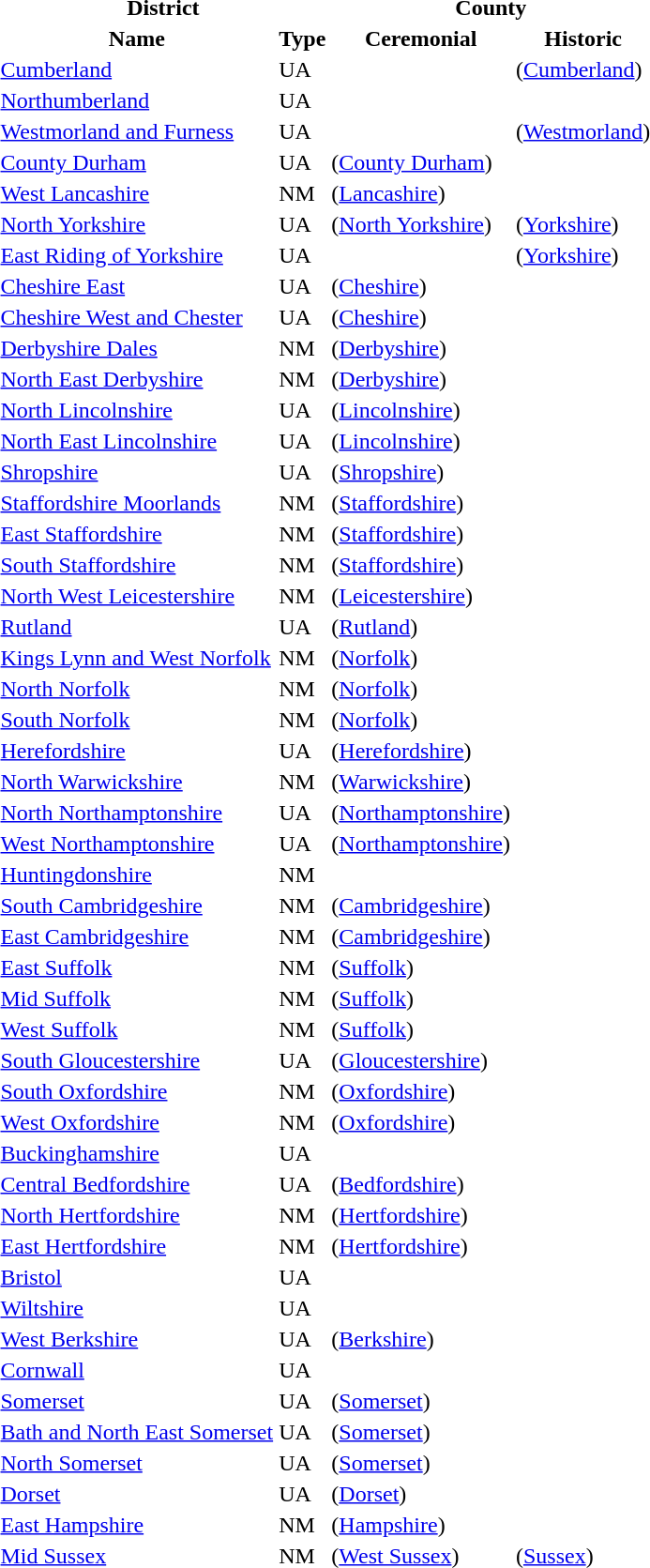<table>
<tr>
<th colspan=2>District</th>
<th colspan=2>County</th>
</tr>
<tr>
<th>Name</th>
<th>Type</th>
<th>Ceremonial</th>
<th>Historic</th>
</tr>
<tr>
<td><a href='#'>Cumberland</a></td>
<td>UA</td>
<td></td>
<td>(<a href='#'>Cumberland</a>)</td>
</tr>
<tr>
<td><a href='#'>Northumberland</a></td>
<td>UA</td>
<td></td>
<td></td>
</tr>
<tr>
<td><a href='#'>Westmorland and Furness</a></td>
<td>UA</td>
<td></td>
<td> (<a href='#'>Westmorland</a>)</td>
</tr>
<tr>
<td><a href='#'>County Durham</a></td>
<td>UA</td>
<td> (<a href='#'>County Durham</a>)</td>
<td></td>
</tr>
<tr>
<td><a href='#'>West Lancashire</a></td>
<td>NM</td>
<td>(<a href='#'>Lancashire</a>)</td>
<td></td>
</tr>
<tr>
<td><a href='#'>North Yorkshire</a></td>
<td>UA</td>
<td>(<a href='#'>North Yorkshire</a>)</td>
<td> (<a href='#'>Yorkshire</a>)</td>
</tr>
<tr>
<td><a href='#'>East Riding of Yorkshire</a></td>
<td>UA</td>
<td></td>
<td>(<a href='#'>Yorkshire</a>)</td>
</tr>
<tr>
<td><a href='#'>Cheshire East</a></td>
<td>UA</td>
<td> (<a href='#'>Cheshire</a>)</td>
<td></td>
</tr>
<tr>
<td><a href='#'>Cheshire West and Chester</a></td>
<td>UA</td>
<td> (<a href='#'>Cheshire</a>)</td>
<td></td>
</tr>
<tr>
<td><a href='#'>Derbyshire Dales</a></td>
<td>NM</td>
<td> (<a href='#'>Derbyshire</a>)</td>
<td></td>
</tr>
<tr>
<td><a href='#'>North East Derbyshire</a></td>
<td>NM</td>
<td> (<a href='#'>Derbyshire</a>)</td>
<td></td>
</tr>
<tr>
<td><a href='#'>North Lincolnshire</a></td>
<td>UA</td>
<td> (<a href='#'>Lincolnshire</a>)</td>
<td></td>
</tr>
<tr>
<td><a href='#'>North East Lincolnshire</a></td>
<td>UA</td>
<td> (<a href='#'>Lincolnshire</a>)</td>
<td></td>
</tr>
<tr>
<td><a href='#'>Shropshire</a></td>
<td>UA</td>
<td> (<a href='#'>Shropshire</a>)</td>
<td></td>
</tr>
<tr>
<td><a href='#'>Staffordshire Moorlands</a></td>
<td>NM</td>
<td> (<a href='#'>Staffordshire</a>)</td>
<td></td>
</tr>
<tr>
<td><a href='#'>East Staffordshire</a></td>
<td>NM</td>
<td> (<a href='#'>Staffordshire</a>)</td>
<td></td>
</tr>
<tr>
<td><a href='#'>South Staffordshire</a></td>
<td>NM</td>
<td> (<a href='#'>Staffordshire</a>)</td>
<td></td>
</tr>
<tr>
<td><a href='#'>North West Leicestershire</a></td>
<td>NM</td>
<td> (<a href='#'>Leicestershire</a>)</td>
<td></td>
</tr>
<tr>
<td><a href='#'>Rutland</a></td>
<td>UA</td>
<td> (<a href='#'>Rutland</a>)</td>
<td></td>
</tr>
<tr>
<td><a href='#'>Kings Lynn and West Norfolk</a></td>
<td>NM</td>
<td> (<a href='#'>Norfolk</a>)</td>
<td></td>
</tr>
<tr>
<td><a href='#'>North Norfolk</a></td>
<td>NM</td>
<td> (<a href='#'>Norfolk</a>)</td>
<td></td>
</tr>
<tr>
<td><a href='#'>South Norfolk</a></td>
<td>NM</td>
<td> (<a href='#'>Norfolk</a>)</td>
<td></td>
</tr>
<tr>
<td><a href='#'>Herefordshire</a></td>
<td>UA</td>
<td> (<a href='#'>Herefordshire</a>)</td>
<td></td>
</tr>
<tr>
<td><a href='#'>North Warwickshire</a></td>
<td>NM</td>
<td> (<a href='#'>Warwickshire</a>)</td>
<td></td>
</tr>
<tr>
<td><a href='#'>North Northamptonshire</a></td>
<td>UA</td>
<td> (<a href='#'>Northamptonshire</a>)</td>
<td></td>
</tr>
<tr>
<td><a href='#'>West Northamptonshire</a></td>
<td>UA</td>
<td> (<a href='#'>Northamptonshire</a>)</td>
<td></td>
</tr>
<tr>
<td><a href='#'>Huntingdonshire</a></td>
<td>NM</td>
<td></td>
<td></td>
</tr>
<tr>
<td><a href='#'>South Cambridgeshire</a></td>
<td>NM</td>
<td> (<a href='#'>Cambridgeshire</a>)</td>
<td></td>
</tr>
<tr>
<td><a href='#'>East Cambridgeshire</a></td>
<td>NM</td>
<td> (<a href='#'>Cambridgeshire</a>)</td>
<td></td>
</tr>
<tr>
<td><a href='#'>East Suffolk</a></td>
<td>NM</td>
<td> (<a href='#'>Suffolk</a>)</td>
<td></td>
</tr>
<tr>
<td><a href='#'>Mid Suffolk</a></td>
<td>NM</td>
<td> (<a href='#'>Suffolk</a>)</td>
<td></td>
</tr>
<tr>
<td><a href='#'>West Suffolk</a></td>
<td>NM</td>
<td> (<a href='#'>Suffolk</a>)</td>
<td></td>
</tr>
<tr>
<td><a href='#'>South Gloucestershire</a></td>
<td>UA</td>
<td> (<a href='#'>Gloucestershire</a>)</td>
<td></td>
</tr>
<tr>
<td><a href='#'>South Oxfordshire</a></td>
<td>NM</td>
<td> (<a href='#'>Oxfordshire</a>)</td>
<td></td>
</tr>
<tr>
<td><a href='#'>West Oxfordshire</a></td>
<td>NM</td>
<td> (<a href='#'>Oxfordshire</a>)</td>
<td></td>
</tr>
<tr>
<td><a href='#'>Buckinghamshire</a></td>
<td>UA</td>
<td></td>
<td></td>
</tr>
<tr>
<td><a href='#'>Central Bedfordshire</a></td>
<td>UA</td>
<td> (<a href='#'>Bedfordshire</a>)</td>
<td></td>
</tr>
<tr>
<td><a href='#'>North Hertfordshire</a></td>
<td>NM</td>
<td> (<a href='#'>Hertfordshire</a>)</td>
<td></td>
</tr>
<tr>
<td><a href='#'>East Hertfordshire</a></td>
<td>NM</td>
<td> (<a href='#'>Hertfordshire</a>)</td>
<td></td>
</tr>
<tr>
<td><a href='#'>Bristol</a></td>
<td>UA</td>
<td></td>
<td></td>
</tr>
<tr>
<td><a href='#'>Wiltshire</a></td>
<td>UA</td>
<td></td>
<td></td>
</tr>
<tr>
<td><a href='#'>West Berkshire</a></td>
<td>UA</td>
<td> (<a href='#'>Berkshire</a>)</td>
<td></td>
</tr>
<tr>
<td><a href='#'>Cornwall</a></td>
<td>UA</td>
<td></td>
<td></td>
</tr>
<tr>
<td><a href='#'>Somerset</a></td>
<td>UA</td>
<td> (<a href='#'>Somerset</a>)</td>
<td></td>
</tr>
<tr>
<td><a href='#'>Bath and North East Somerset</a></td>
<td>UA</td>
<td> (<a href='#'>Somerset</a>)</td>
<td></td>
</tr>
<tr>
<td><a href='#'>North Somerset</a></td>
<td>UA</td>
<td> (<a href='#'>Somerset</a>)</td>
<td></td>
</tr>
<tr>
<td><a href='#'>Dorset</a></td>
<td>UA</td>
<td> (<a href='#'>Dorset</a>)</td>
<td></td>
</tr>
<tr>
<td><a href='#'>East Hampshire</a></td>
<td>NM</td>
<td> (<a href='#'>Hampshire</a>)</td>
<td></td>
</tr>
<tr>
<td><a href='#'>Mid Sussex</a></td>
<td>NM</td>
<td> (<a href='#'>West Sussex</a>)</td>
<td> (<a href='#'>Sussex</a>)</td>
</tr>
</table>
